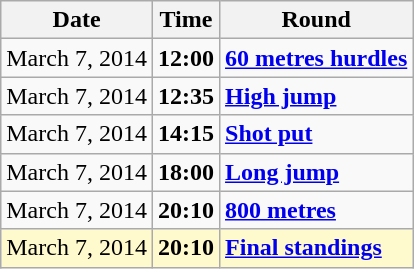<table class="wikitable">
<tr>
<th>Date</th>
<th>Time</th>
<th>Round</th>
</tr>
<tr>
<td>March 7, 2014</td>
<td><strong>12:00</strong></td>
<td><strong><a href='#'>60 metres hurdles</a></strong></td>
</tr>
<tr>
<td>March 7, 2014</td>
<td><strong>12:35</strong></td>
<td><strong><a href='#'>High jump</a></strong></td>
</tr>
<tr>
<td>March 7, 2014</td>
<td><strong>14:15</strong></td>
<td><strong><a href='#'>Shot put</a></strong></td>
</tr>
<tr>
<td>March 7, 2014</td>
<td><strong>18:00</strong></td>
<td><strong><a href='#'>Long jump</a></strong></td>
</tr>
<tr>
<td>March 7, 2014</td>
<td><strong>20:10</strong></td>
<td><strong><a href='#'>800 metres</a></strong></td>
</tr>
<tr style=background:lemonchiffon>
<td>March 7, 2014</td>
<td><strong>20:10</strong></td>
<td><strong><a href='#'>Final standings</a></strong></td>
</tr>
</table>
